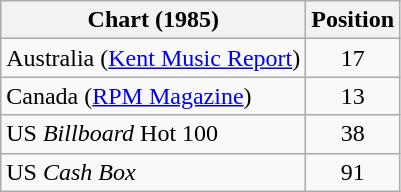<table class="wikitable sortable">
<tr>
<th scope="col">Chart (1985)</th>
<th scope="col">Position</th>
</tr>
<tr>
<td align="left">Australia (<a href='#'>Kent Music Report</a>)</td>
<td style="text-align:center;">17</td>
</tr>
<tr>
<td align="left">Canada (<a href='#'>RPM Magazine</a>)</td>
<td style="text-align:center;">13</td>
</tr>
<tr>
<td>US <em>Billboard</em> Hot 100</td>
<td style="text-align:center;">38</td>
</tr>
<tr>
<td>US <em>Cash Box</em> </td>
<td style="text-align:center;">91</td>
</tr>
</table>
